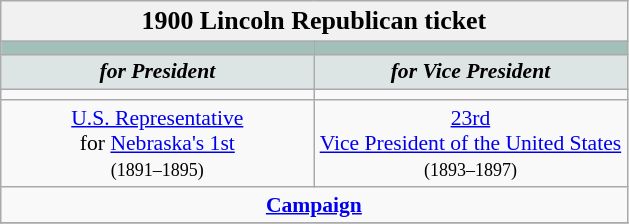<table class="wikitable" style="font-size:90%; text-align:center;">
<tr>
<td style="background:#f1f1f1;" colspan="30"><big><strong>1900 Lincoln Republican ticket</strong></big></td>
</tr>
<tr>
<th style="width:3em; font-size:135%; background:#A3BFBA; width:200px;"><a href='#'></a></th>
<th style="width:3em; font-size:135%; background:#A3BFBA; width:200px;"><a href='#'></a></th>
</tr>
<tr>
<td style="width:3em; font-size:100%; color:#000; background:#DCE5E3; width:200px;"><strong><em>for President</em></strong></td>
<td style="width:3em; font-size:100%; color:#000; background:#DCE5E3; width:200px;"><strong><em>for Vice President</em></strong></td>
</tr>
<tr>
<td></td>
<td></td>
</tr>
<tr>
<td><a href='#'>U.S. Representative</a><br>for <a href='#'>Nebraska's 1st</a><br><small>(1891–1895)</small></td>
<td><a href='#'>23rd</a><br><a href='#'>Vice President of the United States</a><br><small>(1893–1897)</small></td>
</tr>
<tr>
<td colspan=2><a href='#'><strong>Campaign</strong></a></td>
</tr>
<tr>
</tr>
</table>
